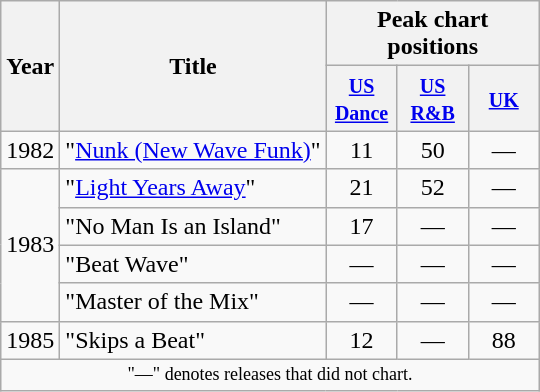<table class="wikitable">
<tr>
<th scope="col" rowspan="2">Year</th>
<th scope="col" rowspan="2">Title</th>
<th scope="col" colspan="3">Peak chart positions</th>
</tr>
<tr>
<th style="width:40px;"><small><a href='#'>US Dance</a></small><br></th>
<th style="width:40px;"><small><a href='#'>US R&B</a></small><br></th>
<th style="width:40px;"><small><a href='#'>UK</a></small><br></th>
</tr>
<tr>
<td rowspan="1">1982</td>
<td>"<a href='#'>Nunk (New Wave Funk)</a>"</td>
<td align=center>11</td>
<td align=center>50</td>
<td align=center>―</td>
</tr>
<tr>
<td rowspan="4">1983</td>
<td>"<a href='#'>Light Years Away</a>"</td>
<td align=center>21</td>
<td align=center>52</td>
<td align=center>―</td>
</tr>
<tr>
<td>"No Man Is an Island"</td>
<td align=center>17</td>
<td align=center>—</td>
<td align=center>―</td>
</tr>
<tr>
<td>"Beat Wave"</td>
<td align=center>―</td>
<td align=center>―</td>
<td align=center>―</td>
</tr>
<tr>
<td>"Master of the Mix"</td>
<td align=center>―</td>
<td align=center>―</td>
<td align=center>―</td>
</tr>
<tr>
<td rowspan="1">1985</td>
<td>"Skips a Beat"</td>
<td align=center>12</td>
<td align=center>—</td>
<td align=center>88</td>
</tr>
<tr>
<td colspan="6" style="text-align:center; font-size:9pt;">"—" denotes releases that did not chart.</td>
</tr>
</table>
